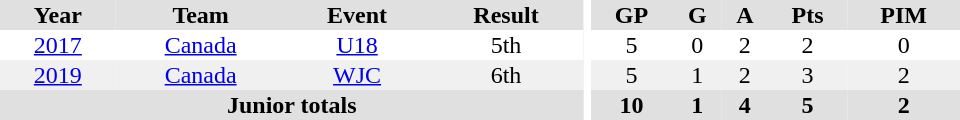<table border="0" cellpadding="1" cellspacing="0" ID="Table3" style="text-align:center; width:40em">
<tr ALIGN="center" bgcolor="#e0e0e0">
<th>Year</th>
<th>Team</th>
<th>Event</th>
<th>Result</th>
<th rowspan="99" bgcolor="#ffffff"></th>
<th>GP</th>
<th>G</th>
<th>A</th>
<th>Pts</th>
<th>PIM</th>
</tr>
<tr>
<td><a href='#'>2017</a></td>
<td><a href='#'>Canada</a></td>
<td><a href='#'>U18</a></td>
<td>5th</td>
<td>5</td>
<td>0</td>
<td>2</td>
<td>2</td>
<td>0</td>
</tr>
<tr bgcolor="#f0f0f0">
<td><a href='#'>2019</a></td>
<td><a href='#'>Canada</a></td>
<td><a href='#'>WJC</a></td>
<td>6th</td>
<td>5</td>
<td>1</td>
<td>2</td>
<td>3</td>
<td>2</td>
</tr>
<tr bgcolor="#e0e0e0">
<th colspan="4">Junior totals</th>
<th>10</th>
<th>1</th>
<th>4</th>
<th>5</th>
<th>2</th>
</tr>
</table>
